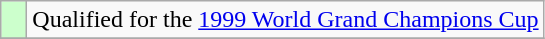<table class="wikitable" style="text-align: left;">
<tr>
<td width=10px bgcolor=#ccffcc></td>
<td>Qualified for the <a href='#'>1999 World Grand Champions Cup</a></td>
</tr>
<tr>
</tr>
</table>
